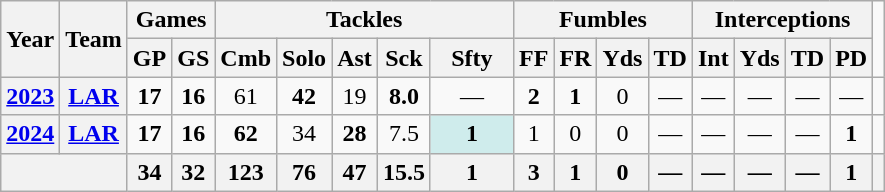<table class="wikitable" style="text-align:center;">
<tr>
<th rowspan="2">Year</th>
<th rowspan="2">Team</th>
<th colspan="2">Games</th>
<th colspan="5">Tackles</th>
<th colspan="4">Fumbles</th>
<th colspan="4">Interceptions</th>
</tr>
<tr>
<th>GP</th>
<th>GS</th>
<th>Cmb</th>
<th>Solo</th>
<th>Ast</th>
<th>Sck</th>
<th>Sfty</th>
<th>FF</th>
<th>FR</th>
<th>Yds</th>
<th>TD</th>
<th>Int</th>
<th>Yds</th>
<th>TD</th>
<th>PD</th>
</tr>
<tr>
<th><a href='#'>2023</a></th>
<th><a href='#'>LAR</a></th>
<td><strong>17</strong></td>
<td><strong>16</strong></td>
<td>61</td>
<td><strong>42</strong></td>
<td>19</td>
<td><strong>8.0</strong></td>
<td>—</td>
<td><strong>2</strong></td>
<td><strong>1</strong></td>
<td>0</td>
<td>—</td>
<td>—</td>
<td>—</td>
<td>—</td>
<td>—</td>
<td></td>
</tr>
<tr>
<th><a href='#'>2024</a></th>
<th><a href='#'>LAR</a></th>
<td><strong>17</strong></td>
<td><strong>16</strong></td>
<td><strong>62</strong></td>
<td>34</td>
<td><strong>28</strong></td>
<td>7.5</td>
<td style="background:#cfecec; width:3em;"><strong>1</strong></td>
<td>1</td>
<td>0</td>
<td>0</td>
<td>—</td>
<td>—</td>
<td>—</td>
<td>—</td>
<td><strong>1</strong></td>
<td></td>
</tr>
<tr>
<th colspan="2"></th>
<th>34</th>
<th>32</th>
<th>123</th>
<th>76</th>
<th>47</th>
<th>15.5</th>
<th>1</th>
<th>3</th>
<th>1</th>
<th>0</th>
<th>—</th>
<th>—</th>
<th>—</th>
<th>—</th>
<th>1</th>
<th></th>
</tr>
</table>
